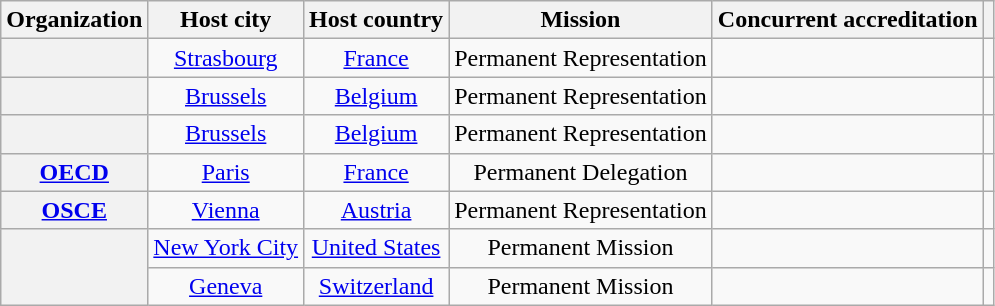<table class="wikitable plainrowheaders" style="text-align:center;">
<tr>
<th scope="col">Organization</th>
<th scope="col">Host city</th>
<th scope="col">Host country</th>
<th scope="col">Mission</th>
<th scope="col">Concurrent accreditation</th>
<th scope="col"></th>
</tr>
<tr>
<th scope="row"></th>
<td><a href='#'>Strasbourg</a></td>
<td><a href='#'>France</a></td>
<td>Permanent Representation</td>
<td></td>
<td></td>
</tr>
<tr>
<th scope="row"></th>
<td><a href='#'>Brussels</a></td>
<td><a href='#'>Belgium</a></td>
<td>Permanent Representation</td>
<td></td>
<td></td>
</tr>
<tr>
<th scope="row"></th>
<td><a href='#'>Brussels</a></td>
<td><a href='#'>Belgium</a></td>
<td>Permanent Representation</td>
<td></td>
<td></td>
</tr>
<tr>
<th scope="row"> <a href='#'>OECD</a></th>
<td><a href='#'>Paris</a></td>
<td><a href='#'>France</a></td>
<td>Permanent Delegation</td>
<td></td>
<td></td>
</tr>
<tr>
<th scope="row"> <a href='#'>OSCE</a></th>
<td><a href='#'>Vienna</a></td>
<td><a href='#'>Austria</a></td>
<td>Permanent Representation</td>
<td></td>
<td></td>
</tr>
<tr>
<th scope="row" rowspan="2"></th>
<td><a href='#'>New York City</a></td>
<td><a href='#'>United States</a></td>
<td>Permanent Mission</td>
<td></td>
<td></td>
</tr>
<tr>
<td><a href='#'>Geneva</a></td>
<td><a href='#'>Switzerland</a></td>
<td>Permanent Mission</td>
<td></td>
<td></td>
</tr>
</table>
